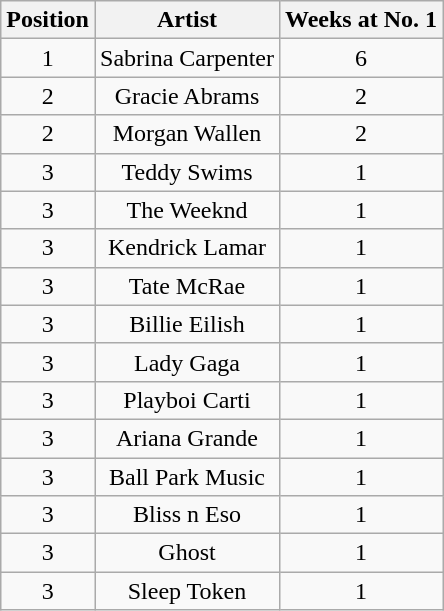<table class="wikitable plainrowheaders" style="text-align:center;">
<tr>
<th scope="col">Position</th>
<th scope="col">Artist</th>
<th scope="col">Weeks at No. 1</th>
</tr>
<tr>
<td>1</td>
<td>Sabrina Carpenter</td>
<td>6</td>
</tr>
<tr>
<td>2</td>
<td>Gracie Abrams</td>
<td>2</td>
</tr>
<tr>
<td>2</td>
<td>Morgan Wallen</td>
<td>2</td>
</tr>
<tr>
<td>3</td>
<td>Teddy Swims</td>
<td>1</td>
</tr>
<tr>
<td>3</td>
<td>The Weeknd</td>
<td>1</td>
</tr>
<tr>
<td>3</td>
<td>Kendrick Lamar</td>
<td>1</td>
</tr>
<tr>
<td>3</td>
<td>Tate McRae</td>
<td>1</td>
</tr>
<tr>
<td>3</td>
<td>Billie Eilish</td>
<td>1</td>
</tr>
<tr>
<td>3</td>
<td>Lady Gaga</td>
<td>1</td>
</tr>
<tr>
<td>3</td>
<td>Playboi Carti</td>
<td>1</td>
</tr>
<tr>
<td>3</td>
<td>Ariana Grande</td>
<td>1</td>
</tr>
<tr>
<td>3</td>
<td>Ball Park Music</td>
<td>1</td>
</tr>
<tr>
<td>3</td>
<td>Bliss n Eso</td>
<td>1</td>
</tr>
<tr>
<td>3</td>
<td>Ghost</td>
<td>1</td>
</tr>
<tr>
<td>3</td>
<td>Sleep Token</td>
<td>1</td>
</tr>
</table>
